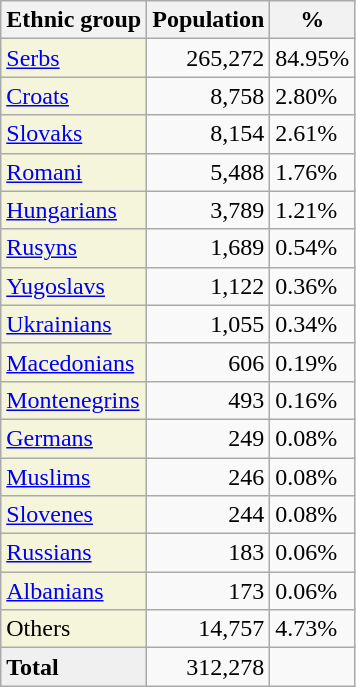<table class="wikitable">
<tr>
<th>Ethnic group</th>
<th>Population</th>
<th>%</th>
</tr>
<tr>
<td style="background:#F5F5DC;"><a href='#'>Serbs</a></td>
<td align="right">265,272</td>
<td>84.95%</td>
</tr>
<tr>
<td style="background:#F5F5DC;"><a href='#'>Croats</a></td>
<td align="right">8,758</td>
<td>2.80%</td>
</tr>
<tr>
<td style="background:#F5F5DC;"><a href='#'>Slovaks</a></td>
<td align="right">8,154</td>
<td>2.61%</td>
</tr>
<tr>
<td style="background:#F5F5DC;"><a href='#'>Romani</a></td>
<td align="right">5,488</td>
<td>1.76%</td>
</tr>
<tr>
<td style="background:#F5F5DC;"><a href='#'>Hungarians</a></td>
<td align="right">3,789</td>
<td>1.21%</td>
</tr>
<tr>
<td style="background:#F5F5DC;"><a href='#'>Rusyns</a></td>
<td align="right">1,689</td>
<td>0.54%</td>
</tr>
<tr>
<td style="background:#F5F5DC;"><a href='#'>Yugoslavs</a></td>
<td align="right">1,122</td>
<td>0.36%</td>
</tr>
<tr>
<td style="background:#F5F5DC;"><a href='#'>Ukrainians</a></td>
<td align="right">1,055</td>
<td>0.34%</td>
</tr>
<tr>
<td style="background:#F5F5DC;"><a href='#'>Macedonians</a></td>
<td align="right">606</td>
<td>0.19%</td>
</tr>
<tr>
<td style="background:#F5F5DC;"><a href='#'>Montenegrins</a></td>
<td align="right">493</td>
<td>0.16%</td>
</tr>
<tr>
<td style="background:#F5F5DC;"><a href='#'>Germans</a></td>
<td align="right">249</td>
<td>0.08%</td>
</tr>
<tr>
<td style="background:#F5F5DC;"><a href='#'>Muslims</a></td>
<td align="right">246</td>
<td>0.08%</td>
</tr>
<tr>
<td style="background:#F5F5DC;"><a href='#'>Slovenes</a></td>
<td align="right">244</td>
<td>0.08%</td>
</tr>
<tr>
<td style="background:#F5F5DC;"><a href='#'>Russians</a></td>
<td align="right">183</td>
<td>0.06%</td>
</tr>
<tr>
<td style="background:#F5F5DC;"><a href='#'>Albanians</a></td>
<td align="right">173</td>
<td>0.06%</td>
</tr>
<tr>
<td style="background:#F5F5DC;">Others</td>
<td align="right">14,757</td>
<td>4.73%</td>
</tr>
<tr>
<td style="background:#F0F0F0;"><strong>Total</strong></td>
<td align="right">312,278</td>
<td></td>
</tr>
</table>
